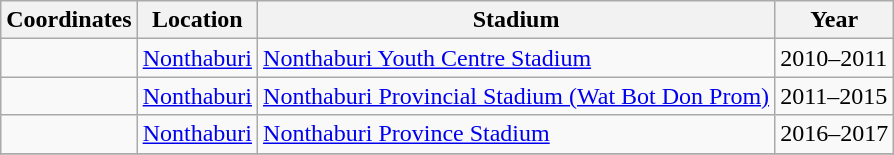<table class="wikitable sortable">
<tr>
<th>Coordinates</th>
<th>Location</th>
<th>Stadium</th>
<th>Year</th>
</tr>
<tr>
<td></td>
<td><a href='#'>Nonthaburi</a></td>
<td><a href='#'>Nonthaburi Youth Centre Stadium</a></td>
<td>2010–2011</td>
</tr>
<tr>
<td></td>
<td><a href='#'>Nonthaburi</a></td>
<td><a href='#'>Nonthaburi Provincial Stadium (Wat Bot Don Prom)</a></td>
<td>2011–2015</td>
</tr>
<tr>
<td></td>
<td><a href='#'>Nonthaburi</a></td>
<td><a href='#'>Nonthaburi Province Stadium</a></td>
<td>2016–2017</td>
</tr>
<tr>
</tr>
</table>
